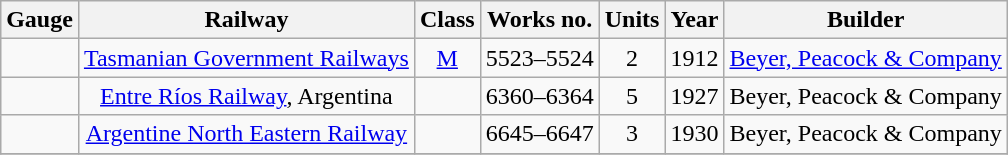<table class="wikitable collapsible collapsed sortable" style="margin:0.5em auto; font-size:100%;text-align:center">
<tr>
<th>Gauge</th>
<th>Railway</th>
<th>Class</th>
<th>Works no.</th>
<th>Units</th>
<th>Year</th>
<th>Builder</th>
</tr>
<tr>
<td></td>
<td><a href='#'>Tasmanian Government Railways</a></td>
<td><a href='#'>M</a></td>
<td>5523–5524</td>
<td>2</td>
<td>1912</td>
<td><a href='#'>Beyer, Peacock & Company</a></td>
</tr>
<tr>
<td></td>
<td><a href='#'>Entre Ríos Railway</a>, Argentina</td>
<td></td>
<td>6360–6364</td>
<td>5</td>
<td>1927</td>
<td>Beyer, Peacock & Company</td>
</tr>
<tr>
<td></td>
<td><a href='#'>Argentine North Eastern Railway</a></td>
<td></td>
<td>6645–6647</td>
<td>3</td>
<td>1930</td>
<td>Beyer, Peacock & Company</td>
</tr>
<tr>
</tr>
</table>
